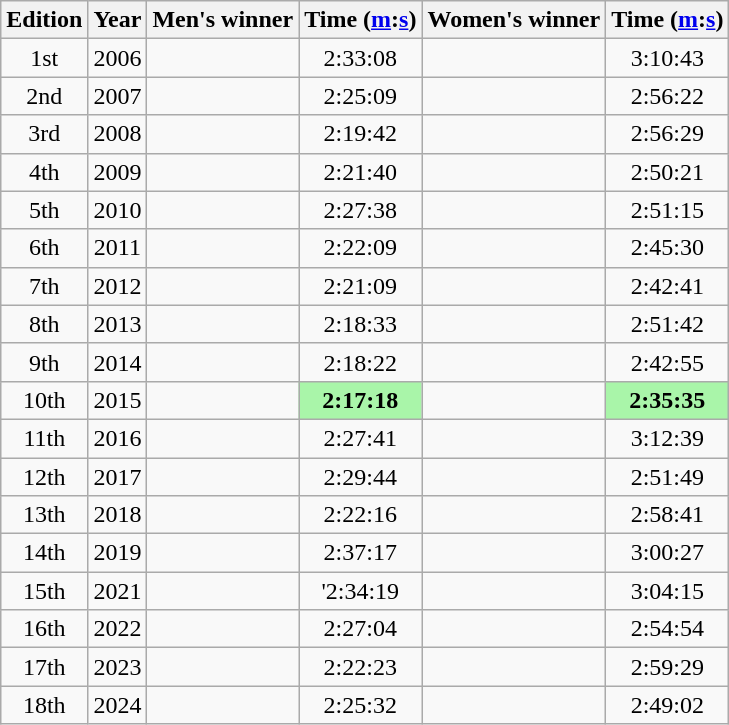<table class="wikitable" style="text-align:center">
<tr>
<th>Edition</th>
<th>Year</th>
<th>Men's winner</th>
<th>Time (<a href='#'>m</a>:<a href='#'>s</a>)</th>
<th>Women's winner</th>
<th>Time (<a href='#'>m</a>:<a href='#'>s</a>)</th>
</tr>
<tr>
<td>1st</td>
<td>2006</td>
<td align=left></td>
<td>2:33:08</td>
<td align=left></td>
<td>3:10:43</td>
</tr>
<tr>
<td>2nd</td>
<td>2007</td>
<td align=left></td>
<td>2:25:09</td>
<td align=left></td>
<td>2:56:22</td>
</tr>
<tr>
<td>3rd</td>
<td>2008</td>
<td align=left></td>
<td>2:19:42</td>
<td align=left></td>
<td>2:56:29</td>
</tr>
<tr>
<td>4th</td>
<td>2009</td>
<td align=left></td>
<td>2:21:40</td>
<td align=left></td>
<td>2:50:21</td>
</tr>
<tr>
<td>5th</td>
<td>2010</td>
<td align=left></td>
<td>2:27:38</td>
<td align=left></td>
<td>2:51:15</td>
</tr>
<tr>
<td>6th</td>
<td>2011</td>
<td align=left></td>
<td>2:22:09</td>
<td align=left></td>
<td>2:45:30</td>
</tr>
<tr>
<td>7th</td>
<td>2012</td>
<td align=left></td>
<td>2:21:09</td>
<td align=left></td>
<td>2:42:41</td>
</tr>
<tr>
<td>8th</td>
<td>2013</td>
<td align=left></td>
<td>2:18:33</td>
<td align=left></td>
<td>2:51:42</td>
</tr>
<tr>
<td>9th</td>
<td>2014</td>
<td align=left></td>
<td>2:18:22</td>
<td align=left></td>
<td>2:42:55</td>
</tr>
<tr>
<td>10th</td>
<td>2015</td>
<td align=left></td>
<td bgcolor=#A9F5A9><strong>2:17:18</strong></td>
<td align=left></td>
<td bgcolor=#A9F5A9><strong>2:35:35</strong></td>
</tr>
<tr>
<td>11th</td>
<td>2016</td>
<td align=left></td>
<td>2:27:41</td>
<td align=left></td>
<td>3:12:39</td>
</tr>
<tr>
<td>12th</td>
<td>2017</td>
<td align=left></td>
<td>2:29:44</td>
<td align=left></td>
<td>2:51:49</td>
</tr>
<tr>
<td>13th</td>
<td>2018</td>
<td align=left></td>
<td>2:22:16</td>
<td align=left></td>
<td>2:58:41</td>
</tr>
<tr>
<td>14th</td>
<td>2019</td>
<td align=left></td>
<td>2:37:17</td>
<td align=left></td>
<td>3:00:27</td>
</tr>
<tr>
<td>15th</td>
<td>2021</td>
<td align=left></td>
<td>'2:34:19</td>
<td align=left></td>
<td>3:04:15</td>
</tr>
<tr>
<td>16th</td>
<td>2022</td>
<td align=left></td>
<td>2:27:04</td>
<td align=left></td>
<td>2:54:54</td>
</tr>
<tr>
<td>17th</td>
<td>2023</td>
<td align=left></td>
<td>2:22:23</td>
<td align=left></td>
<td>2:59:29</td>
</tr>
<tr>
<td>18th</td>
<td>2024</td>
<td align=left></td>
<td>2:25:32</td>
<td align=left></td>
<td>2:49:02</td>
</tr>
</table>
